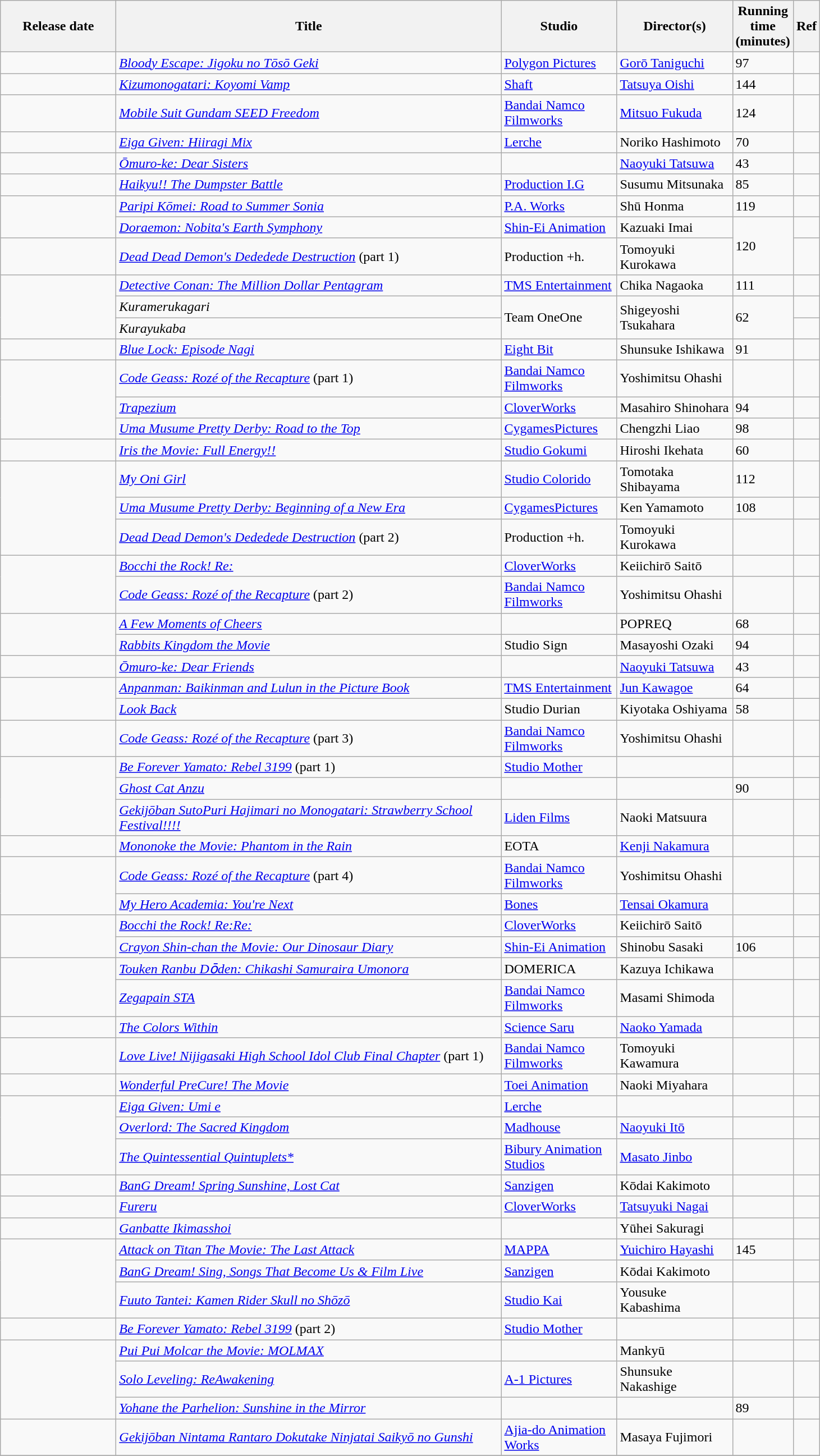<table class="wikitable sortable" border="1">
<tr>
<th data-sort-type="text" width="130px">Release date</th>
<th width="450px">Title</th>
<th data-sort-type="text" width="130px">Studio</th>
<th data-sort-type="text" width="130px">Director(s)</th>
<th width="10px">Running time (minutes)</th>
<th class="unsortable" width="5px">Ref</th>
</tr>
<tr>
<td></td>
<td><em><a href='#'>Bloody Escape: Jigoku no Tōsō Geki</a></em></td>
<td><a href='#'>Polygon Pictures</a></td>
<td><a href='#'>Gorō Taniguchi</a></td>
<td>97</td>
<td></td>
</tr>
<tr>
<td></td>
<td><em><a href='#'>Kizumonogatari: Koyomi Vamp</a></em></td>
<td><a href='#'>Shaft</a></td>
<td><a href='#'>Tatsuya Oishi</a></td>
<td>144</td>
<td></td>
</tr>
<tr>
<td></td>
<td><em><a href='#'>Mobile Suit Gundam SEED Freedom</a></em></td>
<td><a href='#'>Bandai Namco Filmworks</a></td>
<td><a href='#'>Mitsuo Fukuda</a></td>
<td>124</td>
<td></td>
</tr>
<tr>
<td></td>
<td><em><a href='#'>Eiga Given: Hiiragi Mix</a></em></td>
<td><a href='#'>Lerche</a></td>
<td>Noriko Hashimoto</td>
<td>70</td>
<td></td>
</tr>
<tr>
<td></td>
<td><em><a href='#'>Ōmuro-ke: Dear Sisters</a></em></td>
<td></td>
<td><a href='#'>Naoyuki Tatsuwa</a></td>
<td>43</td>
<td></td>
</tr>
<tr>
<td></td>
<td><em><a href='#'>Haikyu!! The Dumpster Battle</a></em></td>
<td><a href='#'>Production I.G</a></td>
<td>Susumu Mitsunaka</td>
<td>85</td>
<td></td>
</tr>
<tr>
<td rowspan="2"></td>
<td><em><a href='#'>Paripi Kōmei: Road to Summer Sonia</a></em></td>
<td><a href='#'>P.A. Works</a></td>
<td>Shū Honma</td>
<td>119</td>
<td></td>
</tr>
<tr>
<td><em><a href='#'>Doraemon: Nobita's Earth Symphony</a></em></td>
<td><a href='#'>Shin-Ei Animation</a></td>
<td>Kazuaki Imai</td>
<td rowspan="2">120</td>
<td></td>
</tr>
<tr>
<td></td>
<td><em><a href='#'>Dead Dead Demon's Dededede Destruction</a></em> (part 1)</td>
<td>Production +h.</td>
<td>Tomoyuki Kurokawa</td>
<td></td>
</tr>
<tr>
<td rowspan="3"></td>
<td><em><a href='#'>Detective Conan: The Million Dollar Pentagram</a></em></td>
<td><a href='#'>TMS Entertainment</a></td>
<td>Chika Nagaoka</td>
<td>111</td>
<td></td>
</tr>
<tr>
<td><em>Kuramerukagari</em></td>
<td rowspan="2">Team OneOne</td>
<td rowspan="2">Shigeyoshi Tsukahara</td>
<td rowspan="2">62</td>
<td></td>
</tr>
<tr>
<td><em>Kurayukaba</em></td>
<td></td>
</tr>
<tr>
<td></td>
<td><em><a href='#'>Blue Lock: Episode Nagi</a></em></td>
<td><a href='#'>Eight Bit</a></td>
<td>Shunsuke Ishikawa</td>
<td>91</td>
<td></td>
</tr>
<tr>
<td rowspan="3"></td>
<td><em><a href='#'>Code Geass: Rozé of the Recapture</a></em> (part 1)</td>
<td><a href='#'>Bandai Namco Filmworks</a></td>
<td>Yoshimitsu Ohashi</td>
<td></td>
<td></td>
</tr>
<tr>
<td><em><a href='#'>Trapezium</a></em></td>
<td><a href='#'>CloverWorks</a></td>
<td>Masahiro Shinohara</td>
<td>94</td>
<td></td>
</tr>
<tr>
<td><em><a href='#'>Uma Musume Pretty Derby: Road to the Top</a></em></td>
<td><a href='#'>CygamesPictures</a></td>
<td>Chengzhi Liao</td>
<td>98</td>
<td></td>
</tr>
<tr>
<td></td>
<td><em><a href='#'>Iris the Movie: Full Energy!!</a></em></td>
<td><a href='#'>Studio Gokumi</a></td>
<td>Hiroshi Ikehata</td>
<td>60</td>
<td></td>
</tr>
<tr>
<td rowspan="3"></td>
<td><em><a href='#'>My Oni Girl</a></em></td>
<td><a href='#'>Studio Colorido</a></td>
<td>Tomotaka Shibayama</td>
<td>112</td>
<td></td>
</tr>
<tr>
<td><em><a href='#'>Uma Musume Pretty Derby: Beginning of a New Era</a></em></td>
<td><a href='#'>CygamesPictures</a></td>
<td>Ken Yamamoto</td>
<td>108</td>
<td></td>
</tr>
<tr>
<td><em><a href='#'>Dead Dead Demon's Dededede Destruction</a></em> (part 2)</td>
<td>Production +h.</td>
<td>Tomoyuki Kurokawa</td>
<td></td>
<td></td>
</tr>
<tr>
<td rowspan="2"></td>
<td><em><a href='#'>Bocchi the Rock! Re:</a></em></td>
<td><a href='#'>CloverWorks</a></td>
<td>Keiichirō Saitō</td>
<td></td>
<td></td>
</tr>
<tr>
<td><em><a href='#'>Code Geass: Rozé of the Recapture</a></em> (part 2)</td>
<td><a href='#'>Bandai Namco Filmworks</a></td>
<td>Yoshimitsu Ohashi</td>
<td></td>
<td></td>
</tr>
<tr>
<td rowspan="2"></td>
<td><em><a href='#'>A Few Moments of Cheers</a></em></td>
<td></td>
<td>POPREQ</td>
<td>68</td>
<td></td>
</tr>
<tr>
<td><em><a href='#'>Rabbits Kingdom the Movie</a></em></td>
<td>Studio Sign</td>
<td>Masayoshi Ozaki</td>
<td>94</td>
<td></td>
</tr>
<tr>
<td></td>
<td><em><a href='#'>Ōmuro-ke: Dear Friends</a></em></td>
<td></td>
<td><a href='#'>Naoyuki Tatsuwa</a></td>
<td>43</td>
<td></td>
</tr>
<tr>
<td rowspan="2"></td>
<td><em><a href='#'>Anpanman: Baikinman and Lulun in the Picture Book</a></em></td>
<td><a href='#'>TMS Entertainment</a></td>
<td><a href='#'>Jun Kawagoe</a></td>
<td>64</td>
<td></td>
</tr>
<tr>
<td><em><a href='#'>Look Back</a></em></td>
<td>Studio Durian</td>
<td>Kiyotaka Oshiyama</td>
<td>58</td>
<td></td>
</tr>
<tr>
<td></td>
<td><em><a href='#'>Code Geass: Rozé of the Recapture</a></em> (part 3)</td>
<td><a href='#'>Bandai Namco Filmworks</a></td>
<td>Yoshimitsu Ohashi</td>
<td></td>
<td></td>
</tr>
<tr>
<td rowspan="3"></td>
<td><em><a href='#'>Be Forever Yamato: Rebel 3199</a></em> (part 1)</td>
<td><a href='#'>Studio Mother</a></td>
<td></td>
<td></td>
<td></td>
</tr>
<tr>
<td><em><a href='#'>Ghost Cat Anzu</a></em></td>
<td></td>
<td></td>
<td>90</td>
<td></td>
</tr>
<tr>
<td><em><a href='#'>Gekijōban SutoPuri Hajimari no Monogatari: Strawberry School Festival!!!!</a></em></td>
<td><a href='#'>Liden Films</a></td>
<td>Naoki Matsuura</td>
<td></td>
<td></td>
</tr>
<tr>
<td></td>
<td><em><a href='#'>Mononoke the Movie: Phantom in the Rain</a></em></td>
<td>EOTA</td>
<td><a href='#'>Kenji Nakamura</a></td>
<td></td>
<td></td>
</tr>
<tr>
<td rowspan="2"></td>
<td><em><a href='#'>Code Geass: Rozé of the Recapture</a></em> (part 4)</td>
<td><a href='#'>Bandai Namco Filmworks</a></td>
<td>Yoshimitsu Ohashi</td>
<td></td>
<td></td>
</tr>
<tr>
<td><em><a href='#'>My Hero Academia: You're Next</a></em></td>
<td><a href='#'>Bones</a></td>
<td><a href='#'>Tensai Okamura</a></td>
<td></td>
<td></td>
</tr>
<tr>
<td rowspan="2"></td>
<td><em><a href='#'>Bocchi the Rock! Re:Re:</a></em></td>
<td><a href='#'>CloverWorks</a></td>
<td>Keiichirō Saitō</td>
<td></td>
<td></td>
</tr>
<tr>
<td><em><a href='#'>Crayon Shin-chan the Movie: Our Dinosaur Diary</a></em></td>
<td><a href='#'>Shin-Ei Animation</a></td>
<td>Shinobu Sasaki</td>
<td>106</td>
<td></td>
</tr>
<tr>
<td rowspan="2"></td>
<td><em><a href='#'>Touken Ranbu Dо̄den: Chikashi Samuraira Umonora</a></em></td>
<td>DOMERICA</td>
<td>Kazuya Ichikawa</td>
<td></td>
<td></td>
</tr>
<tr>
<td><em><a href='#'>Zegapain STA</a></em></td>
<td><a href='#'>Bandai Namco Filmworks</a></td>
<td>Masami Shimoda</td>
<td></td>
<td></td>
</tr>
<tr>
<td></td>
<td><em><a href='#'>The Colors Within</a></em></td>
<td><a href='#'>Science Saru</a></td>
<td><a href='#'>Naoko Yamada</a></td>
<td></td>
<td></td>
</tr>
<tr>
<td></td>
<td><em><a href='#'>Love Live! Nijigasaki High School Idol Club Final Chapter</a></em> (part 1)</td>
<td><a href='#'>Bandai Namco Filmworks</a></td>
<td>Tomoyuki Kawamura</td>
<td></td>
<td></td>
</tr>
<tr>
<td></td>
<td><em><a href='#'>Wonderful PreCure! The Movie</a></em></td>
<td><a href='#'>Toei Animation</a></td>
<td>Naoki Miyahara</td>
<td></td>
<td></td>
</tr>
<tr>
<td rowspan="3"></td>
<td><em><a href='#'>Eiga Given: Umi e</a></em></td>
<td><a href='#'>Lerche</a></td>
<td></td>
<td></td>
<td></td>
</tr>
<tr>
<td><em><a href='#'>Overlord: The Sacred Kingdom</a></em></td>
<td><a href='#'>Madhouse</a></td>
<td><a href='#'>Naoyuki Itō</a></td>
<td></td>
<td></td>
</tr>
<tr>
<td><em><a href='#'>The Quintessential Quintuplets*</a></em></td>
<td><a href='#'>Bibury Animation Studios</a></td>
<td><a href='#'>Masato Jinbo</a></td>
<td></td>
<td></td>
</tr>
<tr>
<td></td>
<td><em><a href='#'>BanG Dream! Spring Sunshine, Lost Cat</a></em></td>
<td><a href='#'>Sanzigen</a></td>
<td>Kōdai Kakimoto</td>
<td></td>
<td></td>
</tr>
<tr>
<td></td>
<td><em><a href='#'>Fureru</a></em></td>
<td><a href='#'>CloverWorks</a></td>
<td><a href='#'>Tatsuyuki Nagai</a></td>
<td></td>
<td></td>
</tr>
<tr>
<td></td>
<td><em><a href='#'>Ganbatte Ikimasshoi</a></em></td>
<td></td>
<td>Yūhei Sakuragi</td>
<td></td>
<td></td>
</tr>
<tr>
<td rowspan="3"></td>
<td><em><a href='#'>Attack on Titan The Movie: The Last Attack</a></em></td>
<td><a href='#'>MAPPA</a></td>
<td><a href='#'>Yuichiro Hayashi</a></td>
<td>145</td>
<td></td>
</tr>
<tr>
<td><em><a href='#'>BanG Dream! Sing, Songs That Become Us & Film Live</a></em></td>
<td><a href='#'>Sanzigen</a></td>
<td>Kōdai Kakimoto</td>
<td></td>
<td></td>
</tr>
<tr>
<td><em><a href='#'>Fuuto Tantei: Kamen Rider Skull no Shōzō</a></em></td>
<td><a href='#'>Studio Kai</a></td>
<td>Yousuke Kabashima</td>
<td></td>
<td></td>
</tr>
<tr>
<td></td>
<td><em><a href='#'>Be Forever Yamato: Rebel 3199</a></em> (part 2)</td>
<td><a href='#'>Studio Mother</a></td>
<td></td>
<td></td>
<td></td>
</tr>
<tr>
<td rowspan="3"></td>
<td><em><a href='#'>Pui Pui Molcar the Movie: MOLMAX</a></em></td>
<td></td>
<td>Mankyū</td>
<td></td>
<td></td>
</tr>
<tr>
<td><em><a href='#'>Solo Leveling: ReAwakening</a></em></td>
<td><a href='#'>A-1 Pictures</a></td>
<td>Shunsuke Nakashige</td>
<td></td>
<td></td>
</tr>
<tr>
<td><em><a href='#'>Yohane the Parhelion: Sunshine in the Mirror</a></em></td>
<td></td>
<td></td>
<td>89</td>
<td></td>
</tr>
<tr>
<td></td>
<td><em><a href='#'>Gekijōban Nintama Rantaro Dokutake Ninjatai Saikyō no Gunshi</a></em></td>
<td><a href='#'>Ajia-do Animation Works</a></td>
<td>Masaya Fujimori</td>
<td></td>
<td></td>
</tr>
<tr>
</tr>
</table>
